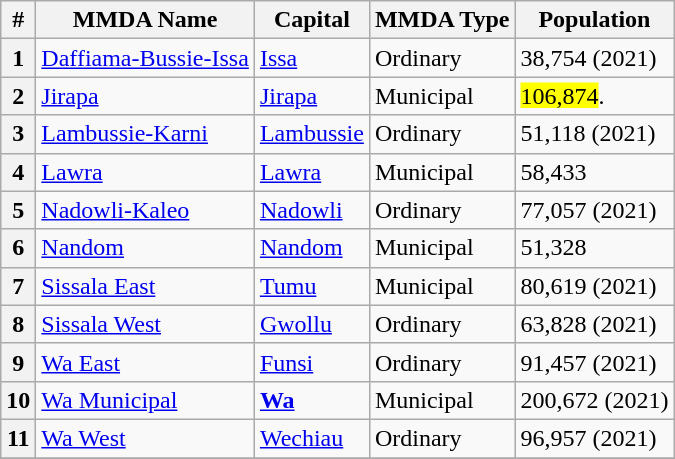<table class="wikitable sortable">
<tr>
<th>#</th>
<th>MMDA Name</th>
<th>Capital</th>
<th>MMDA Type</th>
<th>Population</th>
</tr>
<tr>
<th>1</th>
<td><a href='#'>Daffiama-Bussie-Issa</a></td>
<td><a href='#'>Issa</a></td>
<td>Ordinary</td>
<td>38,754 (2021)</td>
</tr>
<tr>
<th>2</th>
<td><a href='#'>Jirapa</a></td>
<td><a href='#'>Jirapa</a></td>
<td>Municipal</td>
<td><mark>106,874</mark>.</td>
</tr>
<tr>
<th>3</th>
<td><a href='#'>Lambussie-Karni</a></td>
<td><a href='#'>Lambussie</a></td>
<td>Ordinary</td>
<td>51,118 (2021)</td>
</tr>
<tr>
<th>4</th>
<td><a href='#'>Lawra</a></td>
<td><a href='#'>Lawra</a></td>
<td>Municipal</td>
<td>58,433</td>
</tr>
<tr>
<th>5</th>
<td><a href='#'>Nadowli-Kaleo</a></td>
<td><a href='#'>Nadowli</a></td>
<td>Ordinary</td>
<td>77,057 (2021)</td>
</tr>
<tr>
<th>6</th>
<td><a href='#'>Nandom</a></td>
<td><a href='#'>Nandom</a></td>
<td>Municipal</td>
<td>51,328</td>
</tr>
<tr>
<th>7</th>
<td><a href='#'>Sissala East</a></td>
<td><a href='#'>Tumu</a></td>
<td>Municipal</td>
<td>80,619 (2021)</td>
</tr>
<tr>
<th>8</th>
<td><a href='#'>Sissala West</a></td>
<td><a href='#'>Gwollu</a></td>
<td>Ordinary</td>
<td>63,828 (2021)</td>
</tr>
<tr>
<th>9</th>
<td><a href='#'>Wa East</a></td>
<td><a href='#'>Funsi</a></td>
<td>Ordinary</td>
<td>91,457 (2021)</td>
</tr>
<tr>
<th>10</th>
<td><a href='#'>Wa Municipal</a></td>
<td><strong><a href='#'>Wa</a></strong></td>
<td>Municipal</td>
<td>200,672 (2021)</td>
</tr>
<tr>
<th>11</th>
<td><a href='#'>Wa West</a></td>
<td><a href='#'>Wechiau</a></td>
<td>Ordinary</td>
<td>96,957 (2021)</td>
</tr>
<tr>
</tr>
</table>
